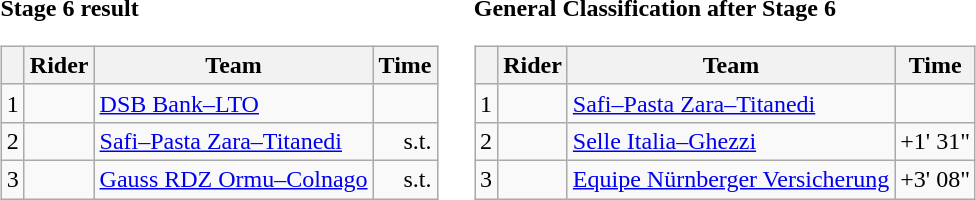<table>
<tr>
<td><strong>Stage 6 result</strong><br><table class=wikitable>
<tr>
<th></th>
<th>Rider</th>
<th>Team</th>
<th>Time</th>
</tr>
<tr>
<td>1</td>
<td></td>
<td><a href='#'>DSB Bank–LTO</a></td>
<td align=right></td>
</tr>
<tr>
<td>2</td>
<td></td>
<td><a href='#'>Safi–Pasta Zara–Titanedi</a></td>
<td align=right>s.t.</td>
</tr>
<tr>
<td>3</td>
<td></td>
<td><a href='#'>Gauss RDZ Ormu–Colnago</a></td>
<td align=right>s.t.</td>
</tr>
</table>
</td>
<td></td>
<td><strong>General Classification after Stage 6</strong><br><table class="wikitable">
<tr>
<th></th>
<th>Rider</th>
<th>Team</th>
<th>Time</th>
</tr>
<tr>
<td>1</td>
<td></td>
<td><a href='#'>Safi–Pasta Zara–Titanedi</a></td>
<td align="right"></td>
</tr>
<tr>
<td>2</td>
<td></td>
<td><a href='#'>Selle Italia–Ghezzi</a></td>
<td align="right">+1' 31"</td>
</tr>
<tr>
<td>3</td>
<td></td>
<td><a href='#'>Equipe Nürnberger Versicherung</a></td>
<td align="right">+3' 08"</td>
</tr>
</table>
</td>
</tr>
</table>
